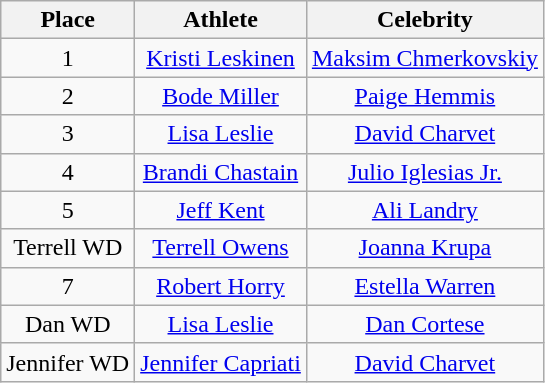<table class="wikitable" style="text-align:center;">
<tr>
<th>Place</th>
<th>Athlete</th>
<th>Celebrity</th>
</tr>
<tr>
<td>1</td>
<td><a href='#'>Kristi Leskinen</a></td>
<td><a href='#'>Maksim Chmerkovskiy</a></td>
</tr>
<tr>
<td>2</td>
<td><a href='#'>Bode Miller</a></td>
<td><a href='#'>Paige Hemmis</a></td>
</tr>
<tr>
<td>3</td>
<td><a href='#'>Lisa Leslie</a></td>
<td><a href='#'>David Charvet</a></td>
</tr>
<tr>
<td>4</td>
<td><a href='#'>Brandi Chastain</a></td>
<td><a href='#'>Julio Iglesias Jr.</a></td>
</tr>
<tr>
<td>5</td>
<td><a href='#'>Jeff Kent</a></td>
<td><a href='#'>Ali Landry</a></td>
</tr>
<tr>
<td>Terrell WD</td>
<td><a href='#'>Terrell Owens</a></td>
<td><a href='#'>Joanna Krupa</a></td>
</tr>
<tr>
<td>7</td>
<td><a href='#'>Robert Horry</a></td>
<td><a href='#'>Estella Warren</a></td>
</tr>
<tr>
<td>Dan WD</td>
<td><a href='#'>Lisa Leslie</a></td>
<td><a href='#'>Dan Cortese</a></td>
</tr>
<tr>
<td>Jennifer WD</td>
<td><a href='#'>Jennifer Capriati</a></td>
<td><a href='#'>David Charvet</a></td>
</tr>
</table>
